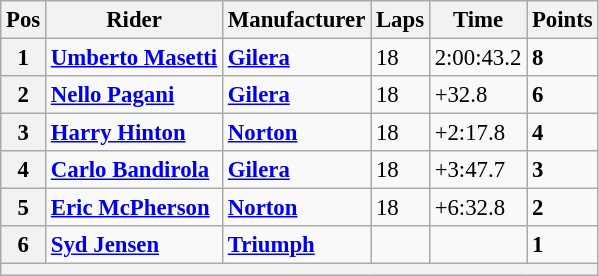<table class="wikitable" style="font-size: 95%;">
<tr>
<th>Pos</th>
<th>Rider</th>
<th>Manufacturer</th>
<th>Laps</th>
<th>Time</th>
<th>Points</th>
</tr>
<tr>
<th>1</th>
<td> <strong><a href='#'>Umberto Masetti</a></strong></td>
<td><strong><a href='#'>Gilera</a></strong></td>
<td>18</td>
<td>2:00:43.2</td>
<td><strong>8</strong></td>
</tr>
<tr>
<th>2</th>
<td> <strong><a href='#'>Nello Pagani</a></strong></td>
<td><strong><a href='#'>Gilera</a></strong></td>
<td>18</td>
<td>+32.8</td>
<td><strong>6</strong></td>
</tr>
<tr>
<th>3</th>
<td> <strong><a href='#'>Harry Hinton</a></strong></td>
<td><strong><a href='#'>Norton</a></strong></td>
<td>18</td>
<td>+2:17.8</td>
<td><strong>4</strong></td>
</tr>
<tr>
<th>4</th>
<td> <strong><a href='#'>Carlo Bandirola</a></strong></td>
<td><strong><a href='#'>Gilera</a></strong></td>
<td>18</td>
<td>+3:47.7</td>
<td><strong>3</strong></td>
</tr>
<tr>
<th>5</th>
<td> <strong><a href='#'>Eric McPherson</a></strong></td>
<td><strong><a href='#'>Norton</a></strong></td>
<td>18</td>
<td>+6:32.8</td>
<td><strong>2</strong></td>
</tr>
<tr>
<th>6</th>
<td> <strong><a href='#'>Syd Jensen</a></strong></td>
<td><strong><a href='#'>Triumph</a></strong></td>
<td></td>
<td></td>
<td><strong>1</strong></td>
</tr>
<tr>
<th colspan=6></th>
</tr>
</table>
